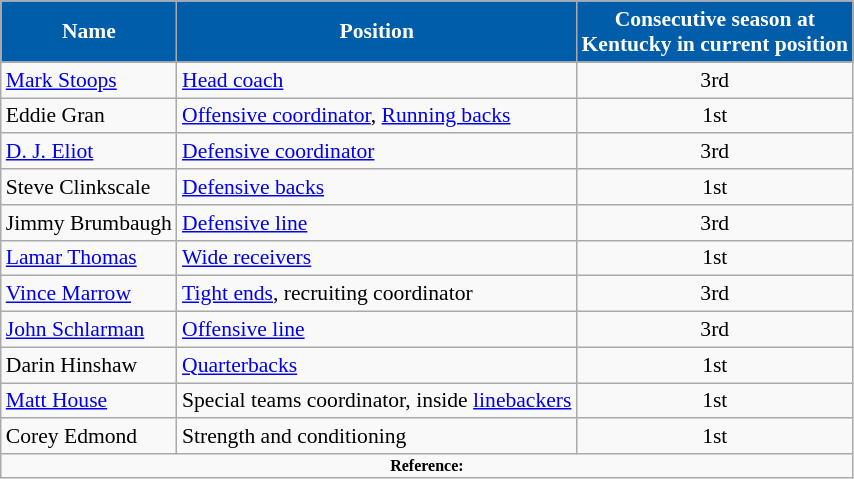<table class="wikitable" style="font-size:90%;">
<tr>
<th style="background:#005DAA;color:white;">Name</th>
<th style="background:#005DAA;color:white;">Position</th>
<th style="background:#005DAA;color:white;">Consecutive season at<br>Kentucky in current position</th>
</tr>
<tr>
<td><a href='#'>Mark Stoops</a></td>
<td><a href='#'>Head coach</a></td>
<td align=center>3rd</td>
</tr>
<tr>
<td>Eddie Gran</td>
<td><a href='#'>Offensive coordinator</a>, <a href='#'>Running backs</a></td>
<td align=center>1st</td>
</tr>
<tr>
<td><a href='#'>D. J. Eliot</a></td>
<td><a href='#'>Defensive coordinator</a></td>
<td align=center>3rd</td>
</tr>
<tr>
<td>Steve Clinkscale</td>
<td><a href='#'>Defensive backs</a></td>
<td align=center>1st</td>
</tr>
<tr>
<td>Jimmy Brumbaugh</td>
<td><a href='#'>Defensive line</a></td>
<td align=center>3rd</td>
</tr>
<tr>
<td><a href='#'>Lamar Thomas</a></td>
<td><a href='#'>Wide receivers</a></td>
<td align=center>1st</td>
</tr>
<tr>
<td><a href='#'>Vince Marrow</a></td>
<td><a href='#'>Tight ends</a>, recruiting coordinator</td>
<td align=center>3rd</td>
</tr>
<tr>
<td><a href='#'>John Schlarman</a></td>
<td><a href='#'>Offensive line</a></td>
<td align=center>3rd</td>
</tr>
<tr>
<td>Darin Hinshaw</td>
<td><a href='#'>Quarterbacks</a></td>
<td align=center>1st</td>
</tr>
<tr>
<td><a href='#'>Matt House</a></td>
<td>Special teams coordinator,  inside <a href='#'>linebackers</a></td>
<td align=center>1st</td>
</tr>
<tr>
<td>Corey Edmond</td>
<td>Strength and conditioning</td>
<td align=center>1st</td>
</tr>
<tr>
<td colspan="4" style="font-size: 8pt" align="center"><strong>Reference:</strong></td>
</tr>
</table>
